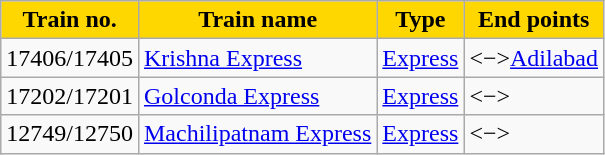<table class="wikitable sortable">
<tr>
<th style="background:gold;"!>Train no.</th>
<th style="background:gold;" !>Train name</th>
<th ! style="background:gold;">Type</th>
<th style="background:gold;" !>End points</th>
</tr>
<tr>
<td>17406/17405</td>
<td><a href='#'>Krishna Express</a></td>
<td><a href='#'>Express</a></td>
<td><−><a href='#'>Adilabad</a></td>
</tr>
<tr>
<td>17202/17201</td>
<td><a href='#'>Golconda Express</a></td>
<td><a href='#'>Express</a></td>
<td><−></td>
</tr>
<tr>
<td>12749/12750</td>
<td><a href='#'>Machilipatnam Express</a></td>
<td><a href='#'>Express</a></td>
<td><−></td>
</tr>
</table>
